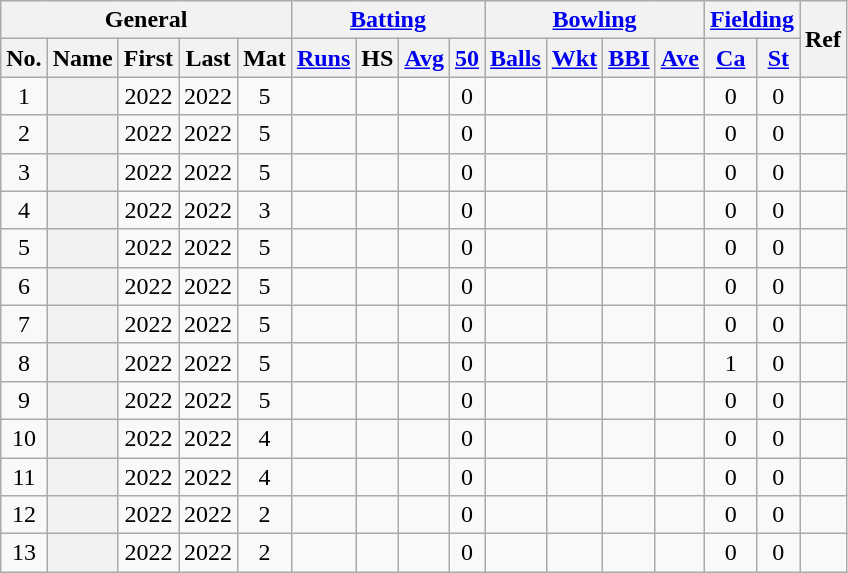<table class="wikitable plainrowheaders sortable">
<tr align="center">
<th scope="col" colspan=5 class="unsortable">General</th>
<th scope="col" colspan=4 class="unsortable"><a href='#'>Batting</a></th>
<th scope="col" colspan=4 class="unsortable"><a href='#'>Bowling</a></th>
<th scope="col" colspan=2 class="unsortable"><a href='#'>Fielding</a></th>
<th scope="col" rowspan=2 class="unsortable">Ref</th>
</tr>
<tr align="center">
<th scope="col">No.</th>
<th scope="col">Name</th>
<th scope="col">First</th>
<th scope="col">Last</th>
<th scope="col">Mat</th>
<th scope="col"><a href='#'>Runs</a></th>
<th scope="col">HS</th>
<th scope="col"><a href='#'>Avg</a></th>
<th scope="col"><a href='#'>50</a></th>
<th scope="col"><a href='#'>Balls</a></th>
<th scope="col"><a href='#'>Wkt</a></th>
<th scope="col"><a href='#'>BBI</a></th>
<th scope="col"><a href='#'>Ave</a></th>
<th scope="col"><a href='#'>Ca</a></th>
<th scope="col"><a href='#'>St</a></th>
</tr>
<tr align="center">
<td>1</td>
<th scope="row"></th>
<td>2022</td>
<td>2022</td>
<td>5</td>
<td></td>
<td></td>
<td></td>
<td>0</td>
<td></td>
<td></td>
<td></td>
<td></td>
<td>0</td>
<td>0</td>
<td></td>
</tr>
<tr align="center">
<td>2</td>
<th scope="row"></th>
<td>2022</td>
<td>2022</td>
<td>5</td>
<td></td>
<td></td>
<td></td>
<td>0</td>
<td></td>
<td></td>
<td></td>
<td></td>
<td>0</td>
<td>0</td>
<td></td>
</tr>
<tr align="center">
<td>3</td>
<th scope="row"></th>
<td>2022</td>
<td>2022</td>
<td>5</td>
<td></td>
<td></td>
<td></td>
<td>0</td>
<td></td>
<td></td>
<td></td>
<td></td>
<td>0</td>
<td>0</td>
<td></td>
</tr>
<tr align="center">
<td>4</td>
<th scope="row"></th>
<td>2022</td>
<td>2022</td>
<td>3</td>
<td></td>
<td></td>
<td></td>
<td>0</td>
<td></td>
<td></td>
<td></td>
<td></td>
<td>0</td>
<td>0</td>
<td></td>
</tr>
<tr align="center">
<td>5</td>
<th scope="row"></th>
<td>2022</td>
<td>2022</td>
<td>5</td>
<td></td>
<td></td>
<td></td>
<td>0</td>
<td></td>
<td></td>
<td></td>
<td></td>
<td>0</td>
<td>0</td>
<td></td>
</tr>
<tr align="center">
<td>6</td>
<th scope="row"></th>
<td>2022</td>
<td>2022</td>
<td>5</td>
<td></td>
<td></td>
<td></td>
<td>0</td>
<td></td>
<td></td>
<td></td>
<td></td>
<td>0</td>
<td>0</td>
<td></td>
</tr>
<tr align="center">
<td>7</td>
<th scope="row"></th>
<td>2022</td>
<td>2022</td>
<td>5</td>
<td></td>
<td></td>
<td></td>
<td>0</td>
<td></td>
<td></td>
<td></td>
<td></td>
<td>0</td>
<td>0</td>
<td></td>
</tr>
<tr align="center">
<td>8</td>
<th scope="row"></th>
<td>2022</td>
<td>2022</td>
<td>5</td>
<td></td>
<td></td>
<td></td>
<td>0</td>
<td></td>
<td></td>
<td></td>
<td></td>
<td>1</td>
<td>0</td>
<td></td>
</tr>
<tr align="center">
<td>9</td>
<th scope="row"></th>
<td>2022</td>
<td>2022</td>
<td>5</td>
<td></td>
<td></td>
<td></td>
<td>0</td>
<td></td>
<td></td>
<td></td>
<td></td>
<td>0</td>
<td>0</td>
<td></td>
</tr>
<tr align="center">
<td>10</td>
<th scope="row"></th>
<td>2022</td>
<td>2022</td>
<td>4</td>
<td></td>
<td></td>
<td></td>
<td>0</td>
<td></td>
<td></td>
<td></td>
<td></td>
<td>0</td>
<td>0</td>
<td></td>
</tr>
<tr align="center">
<td>11</td>
<th scope="row"></th>
<td>2022</td>
<td>2022</td>
<td>4</td>
<td></td>
<td></td>
<td></td>
<td>0</td>
<td></td>
<td></td>
<td></td>
<td></td>
<td>0</td>
<td>0</td>
<td></td>
</tr>
<tr align="center">
<td>12</td>
<th scope="row"></th>
<td>2022</td>
<td>2022</td>
<td>2</td>
<td></td>
<td></td>
<td></td>
<td>0</td>
<td></td>
<td></td>
<td></td>
<td></td>
<td>0</td>
<td>0</td>
<td></td>
</tr>
<tr align="center">
<td>13</td>
<th scope="row"></th>
<td>2022</td>
<td>2022</td>
<td>2</td>
<td></td>
<td></td>
<td></td>
<td>0</td>
<td></td>
<td></td>
<td></td>
<td></td>
<td>0</td>
<td>0</td>
<td></td>
</tr>
</table>
